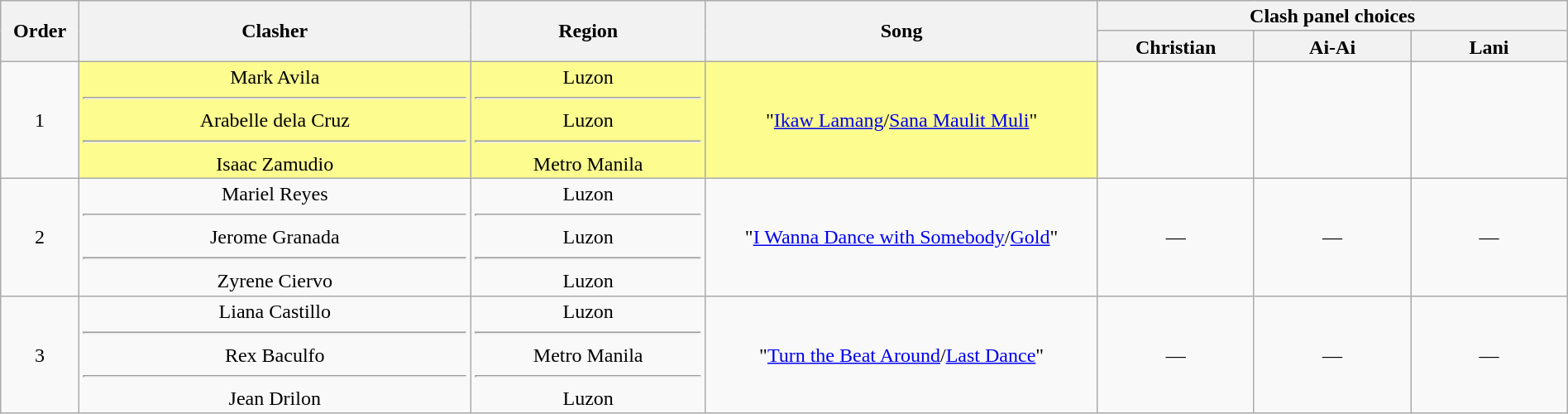<table class="wikitable" style="text-align:center; line-height:17px; width:100%;">
<tr>
<th rowspan="2" width="5%">Order</th>
<th rowspan="2" width="25%">Clasher</th>
<th rowspan="2">Region</th>
<th rowspan="2" width="25%">Song</th>
<th colspan="3" width="30%">Clash panel choices</th>
</tr>
<tr>
<th width="10%">Christian</th>
<th width="10%">Ai-Ai</th>
<th width="10%">Lani</th>
</tr>
<tr>
<td>1</td>
<td style="background:#fdfc8f;">Mark Avila<hr>Arabelle dela Cruz<hr>Isaac Zamudio</td>
<td style="background:#fdfc8f;">Luzon<hr>Luzon<hr>Metro Manila</td>
<td style="background:#fdfc8f;">"<a href='#'>Ikaw Lamang</a>/<a href='#'>Sana Maulit Muli</a>"</td>
<td><strong></strong></td>
<td><strong></strong></td>
<td><strong></strong></td>
</tr>
<tr>
<td>2</td>
<td>Mariel Reyes<hr>Jerome Granada<hr>Zyrene Ciervo</td>
<td>Luzon<hr>Luzon<hr>Luzon</td>
<td>"<a href='#'>I Wanna Dance with Somebody</a>/<a href='#'>Gold</a>"</td>
<td>—</td>
<td>—</td>
<td>—</td>
</tr>
<tr>
<td>3</td>
<td>Liana Castillo<hr>Rex Baculfo<hr>Jean Drilon</td>
<td>Luzon<hr>Metro Manila<hr>Luzon</td>
<td>"<a href='#'>Turn the Beat Around</a>/<a href='#'>Last Dance</a>"</td>
<td>—</td>
<td>—</td>
<td>—</td>
</tr>
</table>
